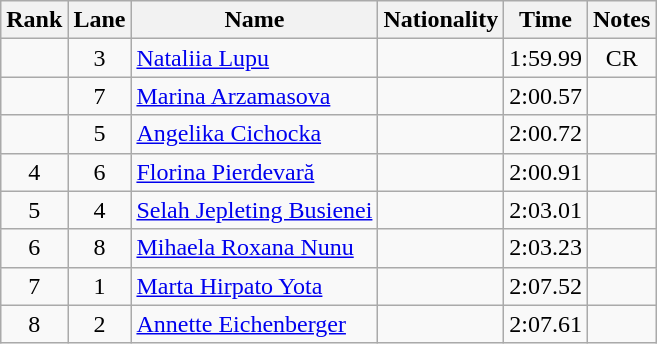<table class="wikitable sortable" style="text-align:center">
<tr>
<th>Rank</th>
<th>Lane</th>
<th>Name</th>
<th>Nationality</th>
<th>Time</th>
<th>Notes</th>
</tr>
<tr>
<td></td>
<td>3</td>
<td align=left><a href='#'>Nataliia Lupu</a></td>
<td align=left></td>
<td>1:59.99</td>
<td>CR</td>
</tr>
<tr>
<td></td>
<td>7</td>
<td align=left><a href='#'>Marina Arzamasova</a></td>
<td align=left></td>
<td>2:00.57</td>
<td></td>
</tr>
<tr>
<td></td>
<td>5</td>
<td align=left><a href='#'>Angelika Cichocka</a></td>
<td align=left></td>
<td>2:00.72</td>
<td></td>
</tr>
<tr>
<td>4</td>
<td>6</td>
<td align=left><a href='#'>Florina Pierdevară</a></td>
<td align=left></td>
<td>2:00.91</td>
<td></td>
</tr>
<tr>
<td>5</td>
<td>4</td>
<td align=left><a href='#'>Selah Jepleting Busienei</a></td>
<td align=left></td>
<td>2:03.01</td>
<td></td>
</tr>
<tr>
<td>6</td>
<td>8</td>
<td align=left><a href='#'>Mihaela Roxana Nunu</a></td>
<td align=left></td>
<td>2:03.23</td>
<td></td>
</tr>
<tr>
<td>7</td>
<td>1</td>
<td align=left><a href='#'>Marta Hirpato Yota</a></td>
<td align=left></td>
<td>2:07.52</td>
<td></td>
</tr>
<tr>
<td>8</td>
<td>2</td>
<td align=left><a href='#'>Annette Eichenberger</a></td>
<td align=left></td>
<td>2:07.61</td>
<td></td>
</tr>
</table>
